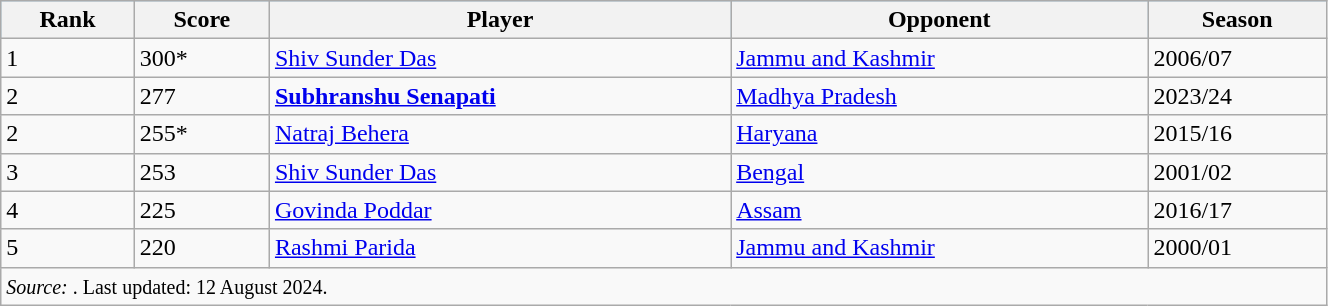<table class="wikitable" width=70%>
<tr bgcolor=#87cefa>
<th>Rank</th>
<th>Score</th>
<th>Player</th>
<th>Opponent</th>
<th>Season</th>
</tr>
<tr>
<td>1</td>
<td>300*</td>
<td><a href='#'>Shiv Sunder Das</a></td>
<td><a href='#'>Jammu and Kashmir</a></td>
<td>2006/07</td>
</tr>
<tr>
<td>2</td>
<td>277</td>
<td><strong><a href='#'>Subhranshu Senapati</a></strong></td>
<td><a href='#'>Madhya Pradesh</a></td>
<td>2023/24</td>
</tr>
<tr>
<td>2</td>
<td>255*</td>
<td><a href='#'>Natraj Behera</a></td>
<td><a href='#'>Haryana</a></td>
<td>2015/16</td>
</tr>
<tr>
<td>3</td>
<td>253</td>
<td><a href='#'>Shiv Sunder Das</a></td>
<td><a href='#'>Bengal</a></td>
<td>2001/02</td>
</tr>
<tr>
<td>4</td>
<td>225</td>
<td><a href='#'>Govinda Poddar</a></td>
<td><a href='#'>Assam</a></td>
<td>2016/17</td>
</tr>
<tr>
<td>5</td>
<td>220</td>
<td><a href='#'>Rashmi Parida</a></td>
<td><a href='#'>Jammu and Kashmir</a></td>
<td>2000/01</td>
</tr>
<tr>
<td colspan=5><small><em>Source:  </em>. Last updated: 12 August 2024.</small></td>
</tr>
</table>
